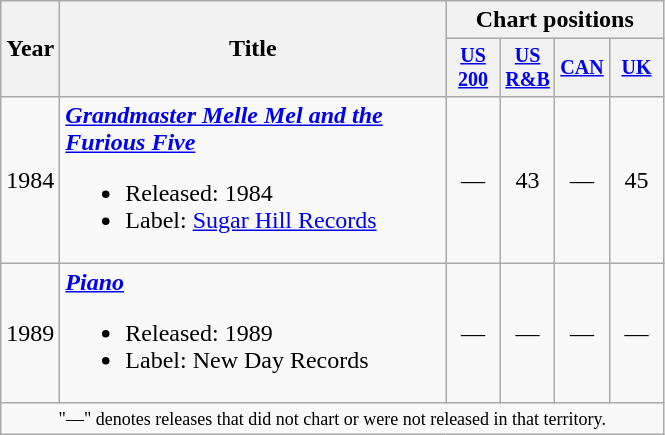<table class="wikitable" style=text-align:center;>
<tr>
<th rowspan="2">Year</th>
<th rowspan="2" width="250">Title</th>
<th colspan="4">Chart positions</th>
</tr>
<tr style="font-size:smaller;">
<th width="30"><a href='#'>US 200</a><br></th>
<th width="30"><a href='#'>US R&B</a><br></th>
<th width="30"><a href='#'>CAN</a></th>
<th width="30"><a href='#'>UK</a><br></th>
</tr>
<tr>
<td>1984</td>
<td align=left><strong><em><a href='#'>Grandmaster Melle Mel and the Furious Five</a></em></strong><br><ul><li>Released: 1984</li><li>Label: <a href='#'>Sugar Hill Records</a></li></ul></td>
<td>—</td>
<td>43</td>
<td>—</td>
<td>45</td>
</tr>
<tr>
<td>1989</td>
<td align=left><strong><em><a href='#'>Piano</a></em></strong><br><ul><li>Released: 1989</li><li>Label: New Day Records</li></ul></td>
<td>—</td>
<td>—</td>
<td>—</td>
<td>—</td>
</tr>
<tr>
<td colspan="6" style="text-align:center; font-size:9pt;">"—" denotes releases that did not chart or were not released in that territory.</td>
</tr>
</table>
